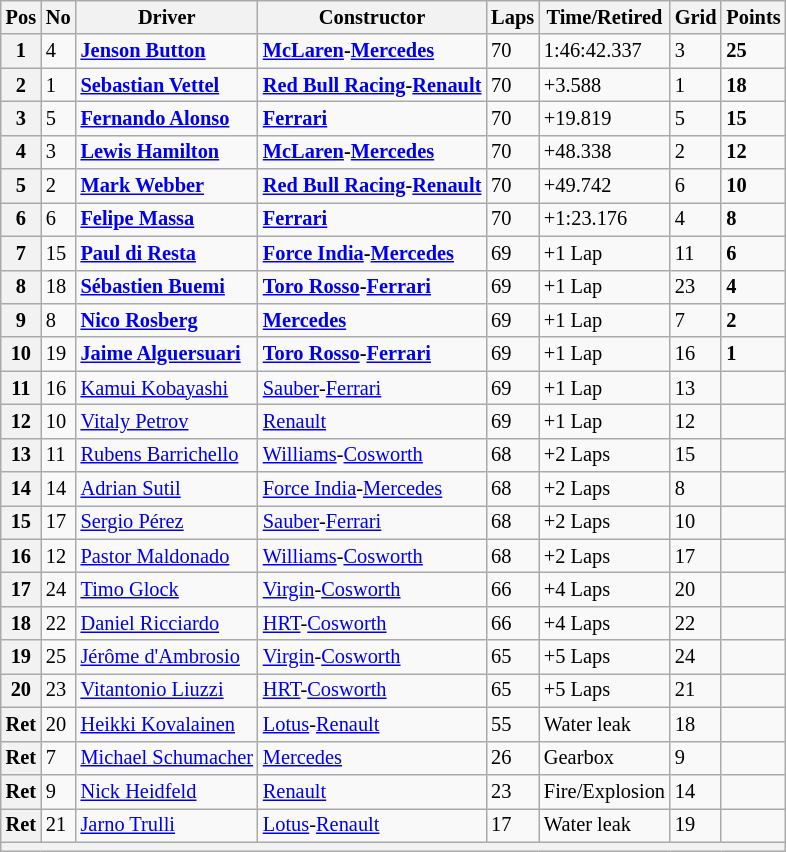<table class="wikitable" style="font-size: 85%">
<tr>
<th>Pos</th>
<th>No</th>
<th>Driver</th>
<th>Constructor</th>
<th>Laps</th>
<th>Time/Retired</th>
<th>Grid</th>
<th>Points</th>
</tr>
<tr>
<th>1</th>
<td>4</td>
<td> <strong><a href='#'>Jenson Button</a></strong></td>
<td><strong><a href='#'>McLaren</a>-<a href='#'>Mercedes</a></strong></td>
<td>70</td>
<td>1:46:42.337</td>
<td>3</td>
<td><strong>25</strong></td>
</tr>
<tr>
<th>2</th>
<td>1</td>
<td> <strong><a href='#'>Sebastian Vettel</a></strong></td>
<td><strong><a href='#'>Red Bull Racing</a>-<a href='#'>Renault</a></strong></td>
<td>70</td>
<td>+3.588</td>
<td>1</td>
<td><strong>18</strong></td>
</tr>
<tr>
<th>3</th>
<td>5</td>
<td> <strong><a href='#'>Fernando Alonso</a></strong></td>
<td><strong><a href='#'>Ferrari</a></strong></td>
<td>70</td>
<td>+19.819</td>
<td>5</td>
<td><strong>15</strong></td>
</tr>
<tr>
<th>4</th>
<td>3</td>
<td> <strong><a href='#'>Lewis Hamilton</a></strong></td>
<td><strong><a href='#'>McLaren</a>-<a href='#'>Mercedes</a></strong></td>
<td>70</td>
<td>+48.338</td>
<td>2</td>
<td><strong>12</strong></td>
</tr>
<tr>
<th>5</th>
<td>2</td>
<td> <strong><a href='#'>Mark Webber</a></strong></td>
<td><strong><a href='#'>Red Bull Racing</a>-<a href='#'>Renault</a></strong></td>
<td>70</td>
<td>+49.742</td>
<td>6</td>
<td><strong>10</strong></td>
</tr>
<tr>
<th>6</th>
<td>6</td>
<td> <strong><a href='#'>Felipe Massa</a></strong></td>
<td><strong><a href='#'>Ferrari</a></strong></td>
<td>70</td>
<td>+1:23.176</td>
<td>4</td>
<td><strong>8</strong></td>
</tr>
<tr>
<th>7</th>
<td>15</td>
<td> <strong><a href='#'>Paul di Resta</a></strong></td>
<td><strong><a href='#'>Force India</a>-<a href='#'>Mercedes</a></strong></td>
<td>69</td>
<td>+1 Lap</td>
<td>11</td>
<td><strong>6</strong></td>
</tr>
<tr>
<th>8</th>
<td>18</td>
<td> <strong><a href='#'>Sébastien Buemi</a></strong></td>
<td><strong><a href='#'>Toro Rosso</a>-<a href='#'>Ferrari</a></strong></td>
<td>69</td>
<td>+1 Lap</td>
<td>23</td>
<td><strong>4</strong></td>
</tr>
<tr>
<th>9</th>
<td>8</td>
<td> <strong><a href='#'>Nico Rosberg</a></strong></td>
<td><strong><a href='#'>Mercedes</a></strong></td>
<td>69</td>
<td>+1 Lap</td>
<td>7</td>
<td><strong>2</strong></td>
</tr>
<tr>
<th>10</th>
<td>19</td>
<td> <strong><a href='#'>Jaime Alguersuari</a></strong></td>
<td><strong><a href='#'>Toro Rosso</a>-<a href='#'>Ferrari</a></strong></td>
<td>69</td>
<td>+1 Lap</td>
<td>16</td>
<td><strong>1</strong></td>
</tr>
<tr>
<th>11</th>
<td>16</td>
<td> <a href='#'>Kamui Kobayashi</a></td>
<td><a href='#'>Sauber</a>-<a href='#'>Ferrari</a></td>
<td>69</td>
<td>+1 Lap</td>
<td>13</td>
<td></td>
</tr>
<tr>
<th>12</th>
<td>10</td>
<td> <a href='#'>Vitaly Petrov</a></td>
<td><a href='#'>Renault</a></td>
<td>69</td>
<td>+1 Lap</td>
<td>12</td>
<td></td>
</tr>
<tr>
<th>13</th>
<td>11</td>
<td> <a href='#'>Rubens Barrichello</a></td>
<td><a href='#'>Williams</a>-<a href='#'>Cosworth</a></td>
<td>68</td>
<td>+2 Laps</td>
<td>15</td>
<td></td>
</tr>
<tr>
<th>14</th>
<td>14</td>
<td> <a href='#'>Adrian Sutil</a></td>
<td><a href='#'>Force India</a>-<a href='#'>Mercedes</a></td>
<td>68</td>
<td>+2 Laps</td>
<td>8</td>
<td></td>
</tr>
<tr>
<th>15</th>
<td>17</td>
<td> <a href='#'>Sergio Pérez</a></td>
<td><a href='#'>Sauber</a>-<a href='#'>Ferrari</a></td>
<td>68</td>
<td>+2 Laps</td>
<td>10</td>
<td></td>
</tr>
<tr>
<th>16</th>
<td>12</td>
<td> <a href='#'>Pastor Maldonado</a></td>
<td><a href='#'>Williams</a>-<a href='#'>Cosworth</a></td>
<td>68</td>
<td>+2 Laps</td>
<td>17</td>
<td></td>
</tr>
<tr>
<th>17</th>
<td>24</td>
<td> <a href='#'>Timo Glock</a></td>
<td><a href='#'>Virgin</a>-<a href='#'>Cosworth</a></td>
<td>66</td>
<td>+4 Laps</td>
<td>20</td>
<td></td>
</tr>
<tr>
<th>18</th>
<td>22</td>
<td> <a href='#'>Daniel Ricciardo</a></td>
<td><a href='#'>HRT</a>-<a href='#'>Cosworth</a></td>
<td>66</td>
<td>+4 Laps</td>
<td>22</td>
<td></td>
</tr>
<tr>
<th>19</th>
<td>25</td>
<td> <a href='#'>Jérôme d'Ambrosio</a></td>
<td><a href='#'>Virgin</a>-<a href='#'>Cosworth</a></td>
<td>65</td>
<td>+5 Laps</td>
<td>24</td>
<td></td>
</tr>
<tr>
<th>20</th>
<td>23</td>
<td> <a href='#'>Vitantonio Liuzzi</a></td>
<td><a href='#'>HRT</a>-<a href='#'>Cosworth</a></td>
<td>65</td>
<td>+5 Laps</td>
<td>21</td>
<td></td>
</tr>
<tr>
<th>Ret</th>
<td>20</td>
<td> <a href='#'>Heikki Kovalainen</a></td>
<td><a href='#'>Lotus</a>-<a href='#'>Renault</a></td>
<td>55</td>
<td>Water leak</td>
<td>18</td>
<td></td>
</tr>
<tr>
<th>Ret</th>
<td>7</td>
<td> <a href='#'>Michael Schumacher</a></td>
<td><a href='#'>Mercedes</a></td>
<td>26</td>
<td>Gearbox</td>
<td>9</td>
<td></td>
</tr>
<tr>
<th>Ret</th>
<td>9</td>
<td> <a href='#'>Nick Heidfeld</a></td>
<td><a href='#'>Renault</a></td>
<td>23</td>
<td>Fire/Explosion</td>
<td>14</td>
<td></td>
</tr>
<tr>
<th>Ret</th>
<td>21</td>
<td> <a href='#'>Jarno Trulli</a></td>
<td><a href='#'>Lotus</a>-<a href='#'>Renault</a></td>
<td>17</td>
<td>Water leak</td>
<td>19</td>
<td></td>
</tr>
<tr>
<th colspan="8"></th>
</tr>
</table>
